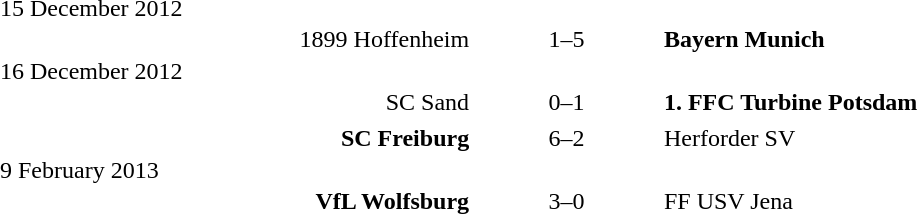<table width=100% cellspacing=1>
<tr>
<th width=25%></th>
<th width=10%></th>
<th width=25%></th>
<th></th>
</tr>
<tr>
<td>15 December 2012</td>
</tr>
<tr>
<td align=right>1899 Hoffenheim</td>
<td align=center>1–5</td>
<td><strong>Bayern Munich</strong></td>
</tr>
<tr>
<td>16 December 2012</td>
</tr>
<tr>
<td align=right>SC Sand</td>
<td align=center>0–1</td>
<td><strong>1. FFC Turbine Potsdam</strong></td>
</tr>
<tr>
<td></td>
</tr>
<tr>
<td align=right><strong>SC Freiburg</strong></td>
<td align=center>6–2</td>
<td>Herforder SV</td>
</tr>
<tr>
<td>9 February 2013</td>
</tr>
<tr>
<td align=right><strong>VfL Wolfsburg</strong></td>
<td align=center>3–0</td>
<td>FF USV Jena</td>
</tr>
<tr>
</tr>
</table>
